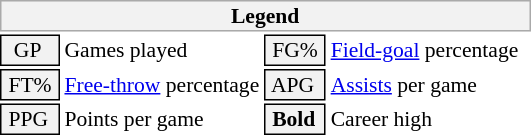<table class="toccolours" style="font-size: 90%; white-space: nowrap;">
<tr>
<th colspan="6" style="background:#f2f2f2; border:1px solid #aaa;">Legend</th>
</tr>
<tr>
<td style="background:#f2f2f2; border:1px solid black;">  GP</td>
<td>Games played</td>
<td style="background:#f2f2f2; border:1px solid black;"> FG% </td>
<td style="padding-right: 8px"><a href='#'>Field-goal</a> percentage</td>
</tr>
<tr>
<td style="background:#f2f2f2; border:1px solid black;"> FT% </td>
<td><a href='#'>Free-throw</a> percentage</td>
<td style="background:#f2f2f2; border:1px solid black;"> APG </td>
<td><a href='#'>Assists</a> per game</td>
</tr>
<tr>
<td style="background:#f2f2f2; border:1px solid black;"> PPG </td>
<td>Points per game</td>
<td style="background-color: #F2F2F2; border: 1px solid black"> <strong>Bold</strong> </td>
<td>Career high</td>
</tr>
<tr>
</tr>
</table>
